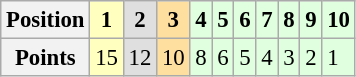<table class="wikitable" style="font-size: 95%;">
<tr>
<th>Position</th>
<th style="background:#ffffbf;">1</th>
<th style="background:#dfdfdf;">2</th>
<th style="background:#ffdf9f;">3</th>
<th style="background:#dfffdf;">4</th>
<th style="background:#dfffdf;">5</th>
<th style="background:#dfffdf;">6</th>
<th style="background:#dfffdf;">7</th>
<th style="background:#dfffdf;">8</th>
<th style="background:#dfffdf;">9</th>
<th style="background:#dfffdf;">10</th>
</tr>
<tr>
<th>Points</th>
<td style="background:#ffffbf;">15</td>
<td style="background:#dfdfdf;">12</td>
<td style="background:#ffdf9f;">10</td>
<td style="background:#dfffdf;">8</td>
<td style="background:#dfffdf;">6</td>
<td style="background:#dfffdf;">5</td>
<td style="background:#dfffdf;">4</td>
<td style="background:#dfffdf;">3</td>
<td style="background:#dfffdf;">2</td>
<td style="background:#dfffdf;">1</td>
</tr>
</table>
